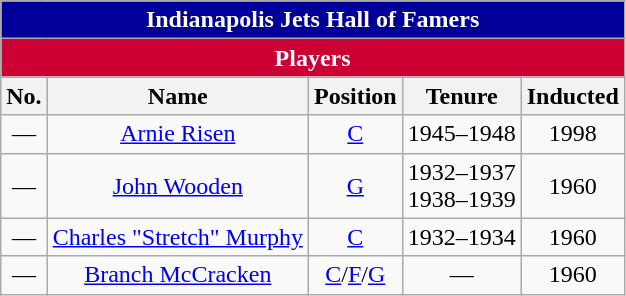<table class="wikitable" style="text-align:center">
<tr>
<th colspan="5" style="background:#000099; color:#FFFFFF;">Indianapolis Jets Hall of Famers</th>
</tr>
<tr>
<th colspan="5" style="background:#CC0033; color:#FFFFFF;">Players</th>
</tr>
<tr>
<th>No.</th>
<th>Name</th>
<th>Position</th>
<th>Tenure</th>
<th>Inducted</th>
</tr>
<tr>
<td>—</td>
<td><a href='#'>Arnie Risen</a></td>
<td><a href='#'>C</a></td>
<td>1945–1948</td>
<td>1998</td>
</tr>
<tr>
<td>—</td>
<td><a href='#'>John Wooden</a></td>
<td><a href='#'>G</a></td>
<td>1932–1937<br>1938–1939</td>
<td>1960</td>
</tr>
<tr>
<td>—</td>
<td><a href='#'>Charles "Stretch" Murphy</a></td>
<td><a href='#'>C</a></td>
<td>1932–1934</td>
<td>1960</td>
</tr>
<tr>
<td>—</td>
<td><a href='#'>Branch McCracken</a></td>
<td><a href='#'>C</a>/<a href='#'>F</a>/<a href='#'>G</a></td>
<td>—</td>
<td>1960</td>
</tr>
</table>
